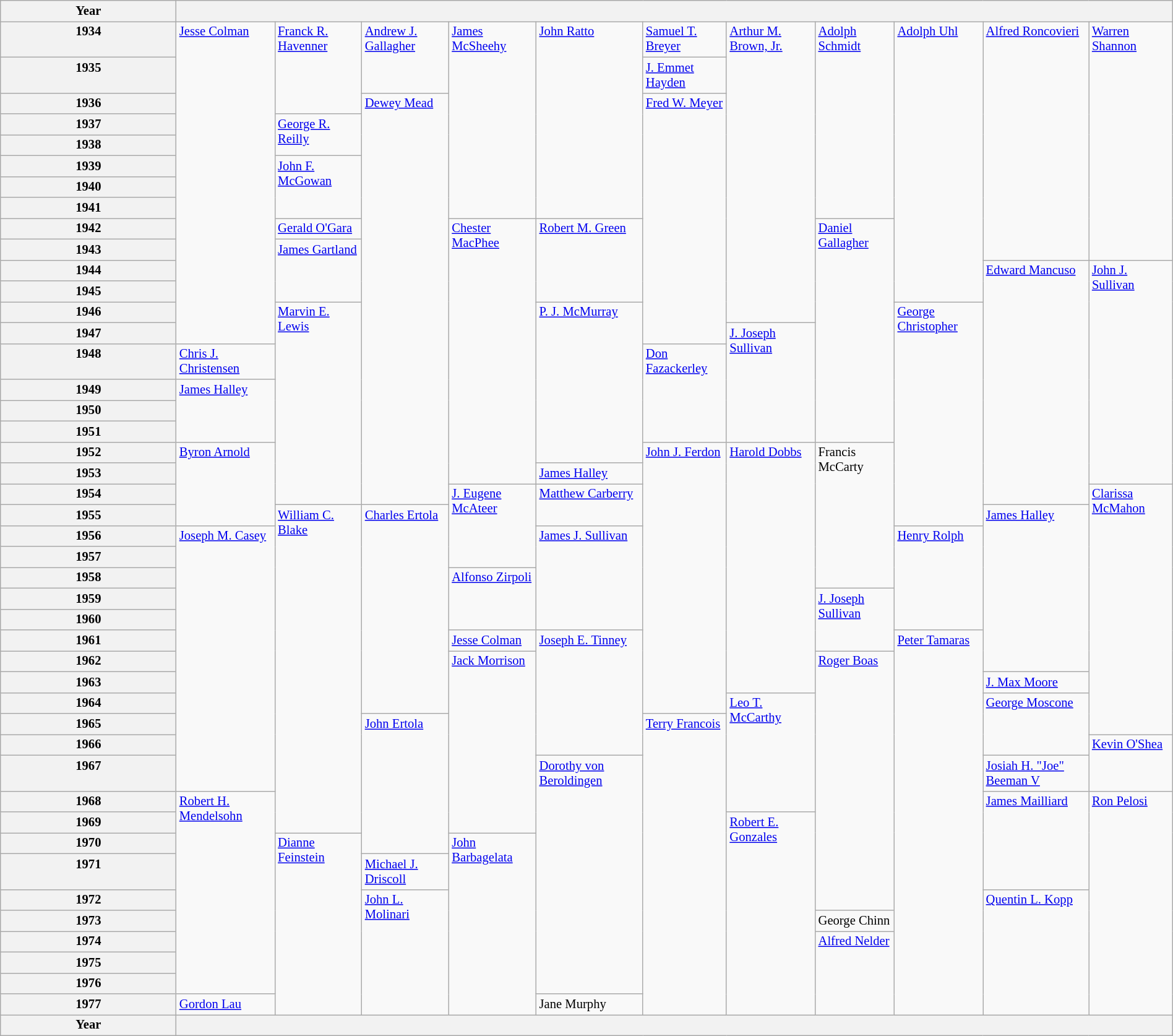<table class="wikitable" width=100% style="font-size: 86%;">
<tr>
<th width="15%">Year</th>
<th colspan="11" align="left"></th>
</tr>
<tr valign=top>
<th>1934</th>
<td rowspan="14"><a href='#'>Jesse Colman</a></td>
<td rowspan="3"><a href='#'>Franck R. Havenner</a></td>
<td rowspan="2"><a href='#'>Andrew J. Gallagher</a></td>
<td rowspan="8"><a href='#'>James McSheehy</a></td>
<td rowspan="8"><a href='#'>John Ratto</a></td>
<td rowspan="1"><a href='#'>Samuel T. Breyer</a></td>
<td rowspan="13"><a href='#'>Arthur M. Brown, Jr.</a></td>
<td rowspan="8"><a href='#'>Adolph Schmidt</a></td>
<td rowspan="12"><a href='#'>Adolph Uhl</a></td>
<td rowspan="10"><a href='#'>Alfred Roncovieri</a></td>
<td rowspan="10"><a href='#'>Warren Shannon</a></td>
</tr>
<tr valign=top>
<th>1935</th>
<td rowspan="1"><a href='#'>J. Emmet Hayden</a></td>
</tr>
<tr valign=top>
<th>1936</th>
<td rowspan="19"><a href='#'>Dewey Mead</a></td>
<td rowspan="12"><a href='#'>Fred W. Meyer</a></td>
</tr>
<tr valign=top>
<th>1937</th>
<td rowspan="2"><a href='#'>George R. Reilly</a></td>
</tr>
<tr valign=top>
<th>1938</th>
</tr>
<tr valign=top>
<th>1939</th>
<td rowspan="3"><a href='#'>John F. McGowan</a></td>
</tr>
<tr valign=top>
<th>1940</th>
</tr>
<tr valign=top>
<th>1941</th>
</tr>
<tr valign=top>
<th>1942</th>
<td><a href='#'>Gerald O'Gara</a></td>
<td rowspan="12"><a href='#'>Chester MacPhee</a></td>
<td rowspan="4"><a href='#'>Robert M. Green</a></td>
<td rowspan="10"><a href='#'>Daniel Gallagher</a></td>
</tr>
<tr valign=top>
<th>1943</th>
<td rowspan="3"><a href='#'>James Gartland</a></td>
</tr>
<tr valign=top>
<th>1944</th>
<td rowspan="11"><a href='#'>Edward Mancuso</a></td>
<td rowspan="10"><a href='#'>John J. Sullivan</a></td>
</tr>
<tr valign=top>
<th>1945</th>
</tr>
<tr valign=top>
<th>1946</th>
<td rowspan="9"><a href='#'>Marvin E. Lewis</a></td>
<td rowspan="7"><a href='#'>P. J. McMurray</a></td>
<td rowspan="10"><a href='#'>George Christopher</a></td>
</tr>
<tr valign=top>
<th>1947</th>
<td rowspan="5"><a href='#'>J. Joseph Sullivan</a></td>
</tr>
<tr valign=top>
<th>1948</th>
<td><a href='#'>Chris J. Christensen</a></td>
<td rowspan="4"><a href='#'>Don Fazackerley</a></td>
</tr>
<tr valign=top>
<th>1949</th>
<td rowspan="3"><a href='#'>James Halley</a></td>
</tr>
<tr valign=top>
<th>1950</th>
</tr>
<tr valign=top>
<th>1951</th>
</tr>
<tr valign=top>
<th>1952</th>
<td rowspan="4"><a href='#'>Byron Arnold</a></td>
<td rowspan="13"><a href='#'>John J. Ferdon</a></td>
<td rowspan="12"><a href='#'>Harold Dobbs</a></td>
<td rowspan="7">Francis McCarty</td>
</tr>
<tr valign=top>
<th>1953</th>
<td><a href='#'>James Halley</a></td>
</tr>
<tr valign=top>
<th>1954</th>
<td rowspan="4"><a href='#'>J. Eugene McAteer</a></td>
<td rowspan="2"><a href='#'>Matthew Carberry</a></td>
<td rowspan="12"><a href='#'>Clarissa McMahon</a></td>
</tr>
<tr valign=top>
<th>1955</th>
<td rowspan="15"><a href='#'>William C. Blake</a></td>
<td rowspan="10"><a href='#'>Charles Ertola</a></td>
<td rowspan="8"><a href='#'>James Halley</a></td>
</tr>
<tr valign=top>
<th>1956</th>
<td rowspan="12"><a href='#'>Joseph M. Casey</a></td>
<td rowspan="5"><a href='#'>James J. Sullivan</a></td>
<td rowspan="5"><a href='#'>Henry Rolph</a></td>
</tr>
<tr valign=top>
<th>1957</th>
</tr>
<tr valign=top>
<th>1958</th>
<td rowspan="3"><a href='#'>Alfonso Zirpoli</a></td>
</tr>
<tr valign=top>
<th>1959</th>
<td rowspan="3"><a href='#'>J. Joseph Sullivan</a></td>
</tr>
<tr valign=top>
<th>1960</th>
</tr>
<tr valign=top>
<th>1961</th>
<td><a href='#'>Jesse Colman</a></td>
<td rowspan="6"><a href='#'>Joseph E. Tinney</a></td>
<td rowspan="17"><a href='#'>Peter Tamaras</a></td>
</tr>
<tr valign=top>
<th>1962</th>
<td rowspan="8"><a href='#'>Jack Morrison</a></td>
<td rowspan="11"><a href='#'>Roger Boas</a></td>
</tr>
<tr valign=top>
<th>1963</th>
<td><a href='#'>J. Max Moore</a></td>
</tr>
<tr valign=top>
<th>1964</th>
<td rowspan="5"><a href='#'>Leo T. McCarthy</a></td>
<td rowspan="3"><a href='#'>George Moscone</a></td>
</tr>
<tr valign=top>
<th>1965</th>
<td rowspan="6"><a href='#'>John Ertola</a></td>
<td rowspan="13"><a href='#'>Terry Francois</a></td>
</tr>
<tr valign=top>
<th>1966</th>
<td rowspan="2"><a href='#'>Kevin O'Shea</a></td>
</tr>
<tr valign=top>
<th>1967</th>
<td rowspan="10"><a href='#'>Dorothy von Beroldingen</a></td>
<td><a href='#'>Josiah H. "Joe" Beeman V</a></td>
</tr>
<tr valign=top>
<th>1968</th>
<td rowspan="9"><a href='#'>Robert H. Mendelsohn</a></td>
<td rowspan="4"><a href='#'>James Mailliard</a></td>
<td rowspan="10"><a href='#'>Ron Pelosi</a></td>
</tr>
<tr valign=top>
<th>1969</th>
<td rowspan="9"><a href='#'>Robert E. Gonzales</a></td>
</tr>
<tr valign=top>
<th>1970</th>
<td rowspan="8"><a href='#'>Dianne Feinstein</a></td>
<td rowspan="8"><a href='#'>John Barbagelata</a></td>
</tr>
<tr valign=top>
<th>1971</th>
<td><a href='#'>Michael J. Driscoll</a></td>
</tr>
<tr valign=top>
<th>1972</th>
<td rowspan="6"><a href='#'>John L. Molinari</a></td>
<td rowspan="6"><a href='#'>Quentin L. Kopp</a></td>
</tr>
<tr valign=top>
<th>1973</th>
<td rowspan="1">George Chinn</td>
</tr>
<tr valign=top>
<th>1974</th>
<td rowspan="4"><a href='#'>Alfred Nelder</a></td>
</tr>
<tr valign=top>
<th>1975</th>
</tr>
<tr align=center>
<th>1976</th>
</tr>
<tr valign=top>
<th>1977</th>
<td rowspan="1"><a href='#'>Gordon Lau</a></td>
<td rowspan="1">Jane Murphy</td>
</tr>
<tr valign=top>
<th width="15%">Year</th>
<th colspan="11" align="left"></th>
</tr>
</table>
